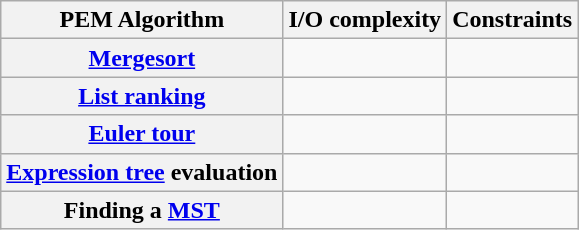<table class="wikitable">
<tr>
<th>PEM Algorithm</th>
<th>I/O complexity</th>
<th>Constraints</th>
</tr>
<tr>
<th><a href='#'>Mergesort</a></th>
<td></td>
<td></td>
</tr>
<tr>
<th><a href='#'>List ranking</a></th>
<td></td>
<td></td>
</tr>
<tr>
<th><a href='#'>Euler tour</a></th>
<td></td>
<td></td>
</tr>
<tr>
<th><a href='#'>Expression tree</a> evaluation</th>
<td></td>
<td></td>
</tr>
<tr>
<th>Finding a <a href='#'>MST</a></th>
<td></td>
<td></td>
</tr>
</table>
